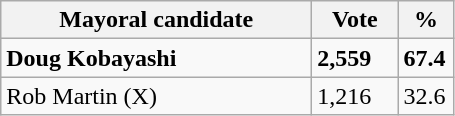<table class="wikitable">
<tr>
<th width="200px">Mayoral candidate</th>
<th width="50px">Vote</th>
<th width="30px">%</th>
</tr>
<tr>
<td><strong>Doug Kobayashi</strong> </td>
<td><strong>2,559</strong></td>
<td><strong>67.4</strong></td>
</tr>
<tr>
<td>Rob Martin (X)</td>
<td>1,216</td>
<td>32.6</td>
</tr>
</table>
